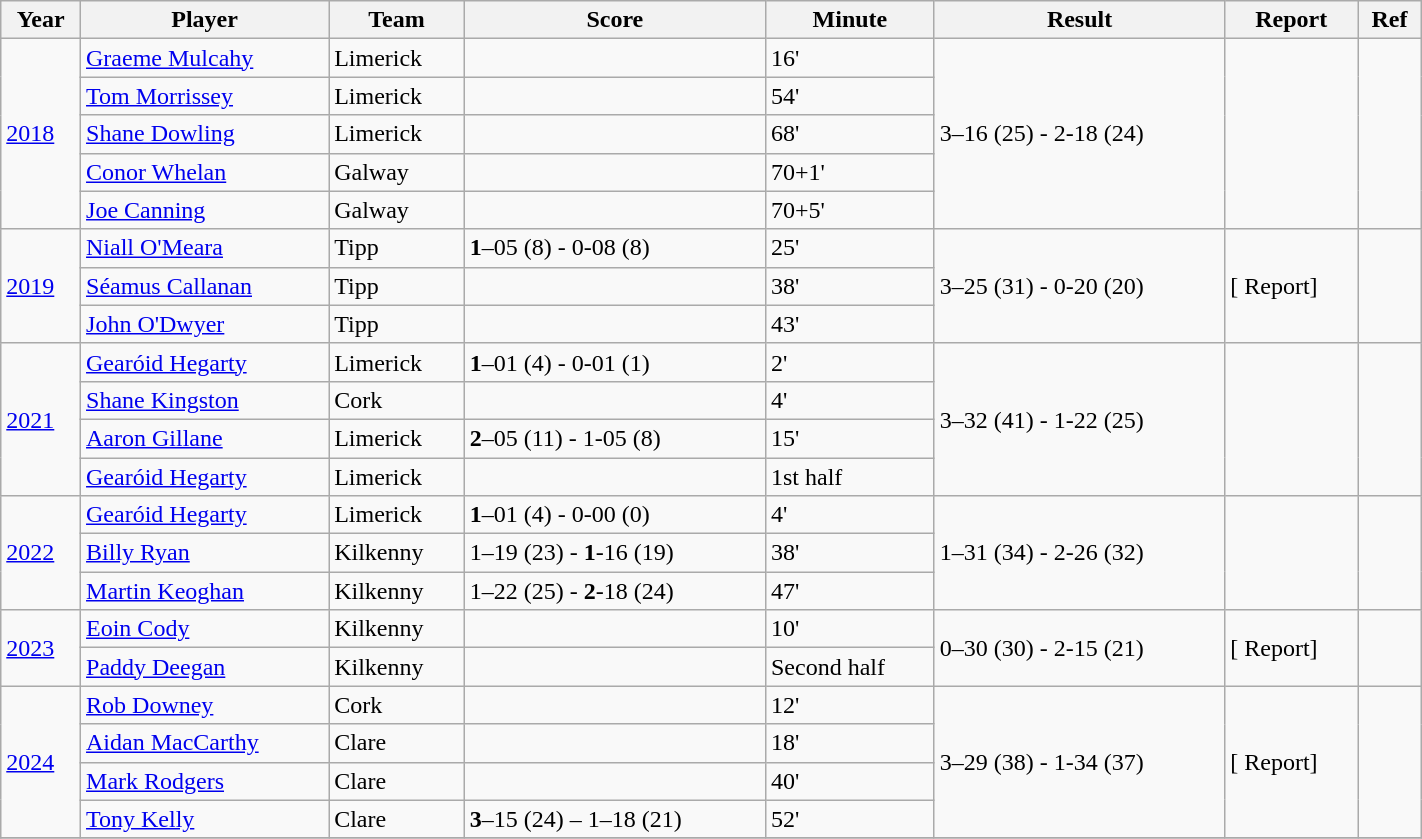<table class="wikitable sortable" width="75%">
<tr>
<th>Year</th>
<th>Player</th>
<th>Team</th>
<th>Score</th>
<th>Minute</th>
<th>Result</th>
<th>Report</th>
<th>Ref</th>
</tr>
<tr>
<td rowspan=5><a href='#'>2018</a></td>
<td><a href='#'>Graeme Mulcahy</a></td>
<td>Limerick</td>
<td></td>
<td>16'</td>
<td rowspan=5>3–16 (25) - 2-18 (24)</td>
<td rowspan=5></td>
<td rowspan=5></td>
</tr>
<tr>
<td><a href='#'>Tom Morrissey</a></td>
<td>Limerick</td>
<td></td>
<td>54'</td>
</tr>
<tr>
<td><a href='#'>Shane Dowling</a></td>
<td>Limerick</td>
<td></td>
<td>68'</td>
</tr>
<tr>
<td><a href='#'>Conor Whelan</a></td>
<td>Galway</td>
<td></td>
<td>70+1'</td>
</tr>
<tr>
<td><a href='#'>Joe Canning</a></td>
<td>Galway</td>
<td></td>
<td>70+5'</td>
</tr>
<tr>
<td rowspan=3><a href='#'>2019</a></td>
<td><a href='#'>Niall O'Meara</a></td>
<td>Tipp</td>
<td><strong>1</strong>–05 (8) - 0-08 (8)</td>
<td>25'</td>
<td rowspan=3>3–25 (31) - 0-20 (20)</td>
<td rowspan=3>[ Report]</td>
<td rowspan=3></td>
</tr>
<tr>
<td><a href='#'>Séamus Callanan</a></td>
<td>Tipp</td>
<td></td>
<td>38'</td>
</tr>
<tr>
<td><a href='#'>John O'Dwyer</a></td>
<td>Tipp</td>
<td></td>
<td>43'</td>
</tr>
<tr>
<td rowspan=4><a href='#'>2021</a></td>
<td><a href='#'>Gearóid Hegarty</a></td>
<td>Limerick</td>
<td><strong>1</strong>–01 (4) - 0-01 (1)</td>
<td>2'</td>
<td rowspan=4>3–32 (41) - 1-22 (25)</td>
<td rowspan=4></td>
<td rowspan=4></td>
</tr>
<tr>
<td><a href='#'>Shane Kingston</a></td>
<td>Cork</td>
<td></td>
<td>4'</td>
</tr>
<tr>
<td><a href='#'>Aaron Gillane</a></td>
<td>Limerick</td>
<td><strong>2</strong>–05 (11) - 1-05 (8)</td>
<td>15'</td>
</tr>
<tr>
<td><a href='#'>Gearóid Hegarty</a></td>
<td>Limerick</td>
<td></td>
<td>1st half</td>
</tr>
<tr>
<td rowspan=3><a href='#'>2022</a></td>
<td><a href='#'>Gearóid Hegarty</a></td>
<td>Limerick</td>
<td><strong>1</strong>–01 (4) - 0-00 (0)</td>
<td>4' </td>
<td rowspan=3>1–31 (34) - 2-26 (32)</td>
<td rowspan=3></td>
<td rowspan=3></td>
</tr>
<tr>
<td><a href='#'>Billy Ryan</a></td>
<td>Kilkenny</td>
<td>1–19 (23) - <strong>1</strong>-16 (19)</td>
<td>38'</td>
</tr>
<tr>
<td><a href='#'>Martin Keoghan</a></td>
<td>Kilkenny</td>
<td>1–22 (25) - <strong>2</strong>-18 (24)</td>
<td>47'</td>
</tr>
<tr>
<td rowspan=2><a href='#'>2023</a></td>
<td><a href='#'>Eoin Cody</a></td>
<td>Kilkenny</td>
<td></td>
<td>10'</td>
<td rowspan=2>0–30 (30) - 2-15 (21)</td>
<td rowspan=2>[ Report]</td>
<td rowspan=2></td>
</tr>
<tr>
<td><a href='#'>Paddy Deegan</a></td>
<td>Kilkenny</td>
<td></td>
<td>Second half</td>
</tr>
<tr>
<td rowspan=4><a href='#'>2024</a></td>
<td><a href='#'>Rob Downey</a></td>
<td>Cork</td>
<td></td>
<td>12'</td>
<td rowspan=4>3–29 (38) - 1-34 (37)</td>
<td rowspan=4>[ Report]</td>
<td rowspan=4></td>
</tr>
<tr>
<td><a href='#'>Aidan MacCarthy</a></td>
<td>Clare</td>
<td></td>
<td>18'</td>
</tr>
<tr>
<td><a href='#'>Mark Rodgers</a></td>
<td>Clare</td>
<td></td>
<td>40'</td>
</tr>
<tr>
<td><a href='#'>Tony Kelly</a></td>
<td>Clare</td>
<td><strong>3</strong>–15 (24) – 1–18 (21)</td>
<td>52'</td>
</tr>
<tr>
</tr>
</table>
